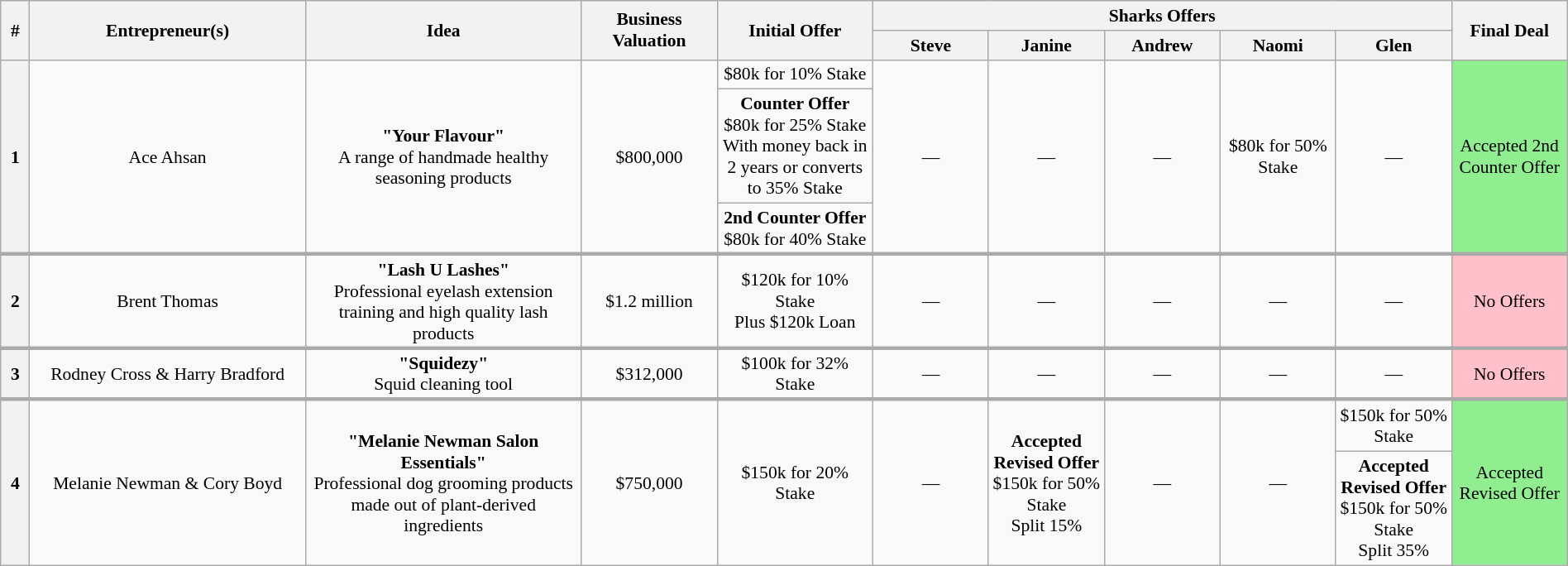<table class="wikitable plainrowheaders" style="font-size:90%; text-align:center; width: 100%; margin-left: auto; margin-right: auto;">
<tr>
<th scope="col" bgcolor="lightgrey" rowspan="2" width="15" align="center">#</th>
<th scope="col" bgcolor="lightgrey" rowspan="2" width="200" align="center">Entrepreneur(s)</th>
<th scope="col" bgcolor="lightgrey" rowspan="2" width="200" align="center">Idea</th>
<th scope="col" bgcolor="lightgrey" rowspan="2" width="95" align="center">Business Valuation</th>
<th scope="col" bgcolor="lightgrey" rowspan="2" width="110" align="center">Initial Offer</th>
<th scope="col" bgcolor="lightgrey" colspan="5">Sharks Offers</th>
<th scope="col" bgcolor="lightgrey" rowspan="2" width="80" align="center">Final Deal</th>
</tr>
<tr>
<th width="80" align="center"><strong>Steve</strong></th>
<th width="80" align="center"><strong>Janine</strong></th>
<th width="80" align="center"><strong>Andrew</strong></th>
<th width="80" align="center"><strong>Naomi</strong></th>
<th width="80" align="center"><strong>Glen</strong></th>
</tr>
<tr>
<th rowspan="3">1</th>
<td rowspan="3">Ace Ahsan</td>
<td rowspan="3"><strong>"Your Flavour"</strong><br> A range of handmade healthy seasoning products</td>
<td rowspan="3">$800,000</td>
<td>$80k for 10% Stake</td>
<td rowspan="3">—</td>
<td rowspan="3">—</td>
<td rowspan="3">—</td>
<td rowspan="3">$80k for 50% Stake</td>
<td rowspan="3">—</td>
<td rowspan="3" bgcolor="lightgreen">Accepted 2nd Counter Offer</td>
</tr>
<tr>
<td><strong>Counter Offer</strong><br>$80k for 25% Stake<br>With money back in 2 years or converts to 35% Stake</td>
</tr>
<tr>
<td><strong>2nd Counter Offer</strong><br>$80k for 40% Stake</td>
</tr>
<tr>
</tr>
<tr style="border-top:3px solid #aaa;">
<th>2</th>
<td>Brent Thomas</td>
<td><strong>"Lash U Lashes"</strong><br> Professional eyelash extension training and high quality lash products</td>
<td>$1.2 million</td>
<td>$120k for 10% Stake <br> Plus $120k Loan</td>
<td>—</td>
<td>—</td>
<td>—</td>
<td>—</td>
<td>—</td>
<td bgcolor="pink">No Offers</td>
</tr>
<tr>
</tr>
<tr style="border-top:3px solid #aaa;">
<th>3</th>
<td>Rodney Cross & Harry Bradford</td>
<td><strong>"Squidezy"</strong><br> Squid cleaning tool</td>
<td>$312,000</td>
<td>$100k for 32% Stake</td>
<td>—</td>
<td>—</td>
<td>—</td>
<td>—</td>
<td>—</td>
<td bgcolor="pink">No Offers</td>
</tr>
<tr>
</tr>
<tr style="border-top:3px solid #aaa;">
<th rowspan="2">4</th>
<td rowspan="2">Melanie Newman & Cory Boyd</td>
<td rowspan="2"><strong>"Melanie Newman Salon Essentials"</strong><br> Professional dog grooming products made out of plant-derived ingredients</td>
<td rowspan="2">$750,000</td>
<td rowspan="2">$150k for 20% Stake</td>
<td rowspan="2">—</td>
<td rowspan="2"><strong>Accepted Revised Offer</strong><br>$150k for 50% Stake<br>Split 15%</td>
<td rowspan="2">—</td>
<td rowspan="2">—</td>
<td>$150k for 50% Stake</td>
<td rowspan="2" bgcolor="lightgreen">Accepted Revised Offer</td>
</tr>
<tr>
<td><strong>Accepted Revised Offer</strong><br>$150k for 50% Stake<br>Split 35%</td>
</tr>
</table>
